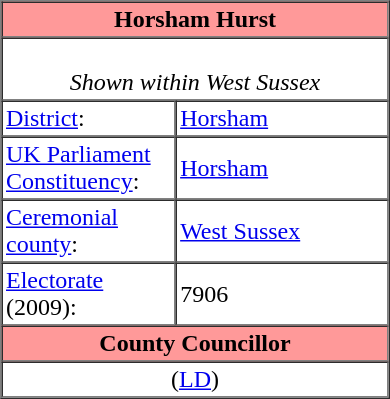<table class="vcard" border=1 cellpadding=2 cellspacing=0 align=right width=260 style=margin-left:0.5em;>
<tr>
<th class="fn org" colspan=2 align=center bgcolor="#ff9999"><strong>Horsham Hurst</strong></th>
</tr>
<tr>
<td colspan=2 align=center><br><em>Shown within West Sussex</em></td>
</tr>
<tr class="note">
<td width="45%"><a href='#'>District</a>:</td>
<td><a href='#'>Horsham</a></td>
</tr>
<tr class="note">
<td><a href='#'>UK Parliament Constituency</a>:</td>
<td><a href='#'>Horsham</a></td>
</tr>
<tr class="note">
<td><a href='#'>Ceremonial county</a>:</td>
<td><a href='#'>West Sussex</a></td>
</tr>
<tr class="note">
<td><a href='#'>Electorate</a> (2009):</td>
<td>7906</td>
</tr>
<tr>
<th colspan=2 align=center bgcolor="#ff9999">County Councillor</th>
</tr>
<tr>
<td colspan=2 align=center> (<a href='#'>LD</a>)</td>
</tr>
</table>
